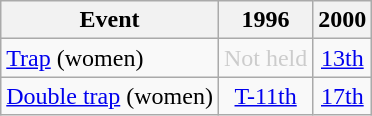<table class="wikitable" style="text-align: center">
<tr>
<th>Event</th>
<th>1996</th>
<th>2000</th>
</tr>
<tr>
<td align=left><a href='#'>Trap</a> (women)</td>
<td style="color: #cccccc">Not held</td>
<td><a href='#'>13th</a></td>
</tr>
<tr>
<td align=left><a href='#'>Double trap</a> (women)</td>
<td><a href='#'>T-11th</a></td>
<td><a href='#'>17th</a></td>
</tr>
</table>
